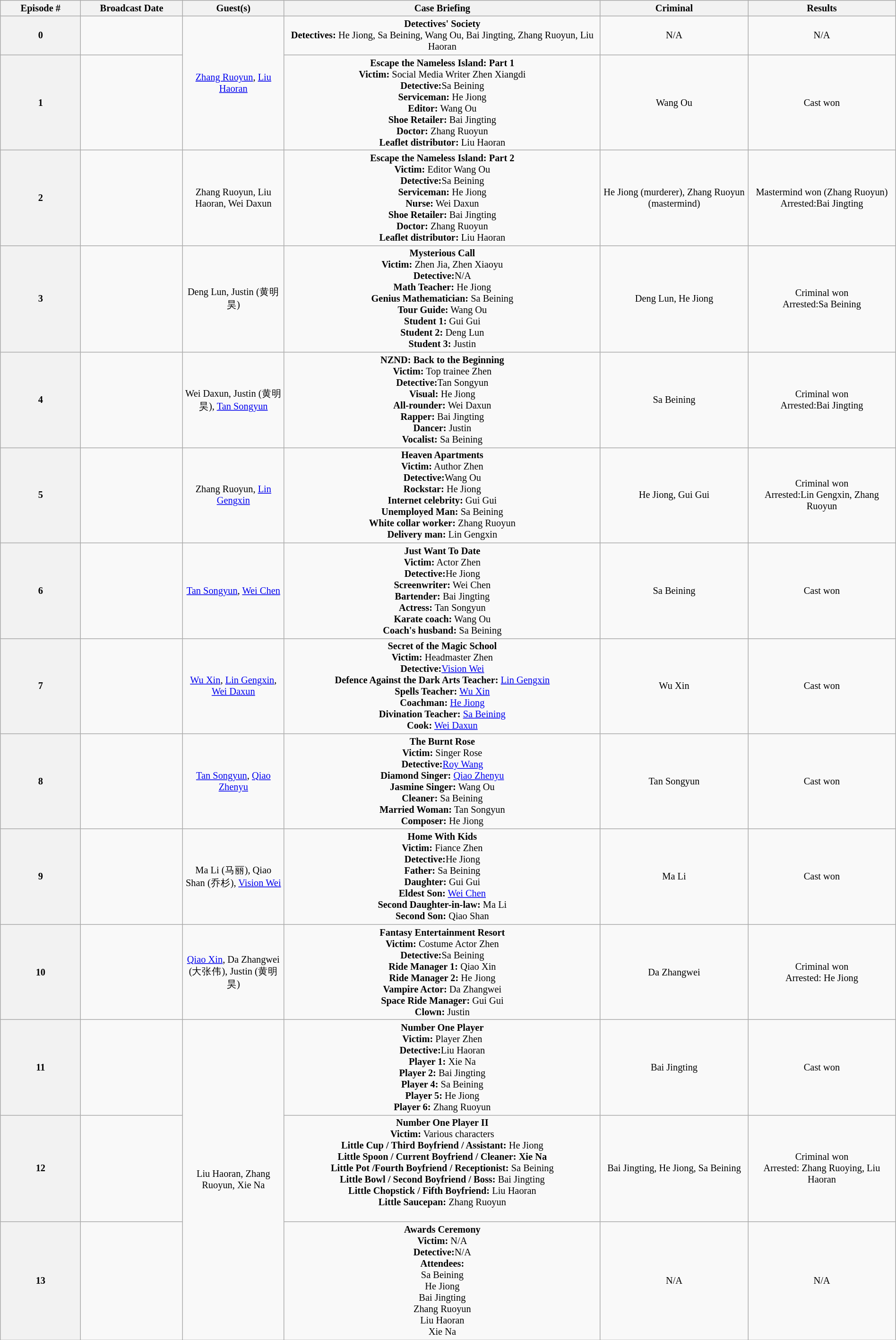<table class="wikitable collapsible" style="text-align:center; font-size:85%;width:100%">
<tr>
<th style="width:40px;">Episode #</th>
<th style="width:60px;">Broadcast Date</th>
<th style="width:60px;">Guest(s)</th>
<th style="width:200px;">Case Briefing</th>
<th style="width:90px;">Criminal</th>
<th style="width:90px;">Results</th>
</tr>
<tr>
<th>0</th>
<td></td>
<td rowspan="2"><a href='#'>Zhang Ruoyun</a>, <a href='#'>Liu Haoran</a></td>
<td><span><strong>Detectives' Society</strong></span><br><strong>Detectives:</strong> He Jiong, Sa Beining, Wang Ou, Bai Jingting, Zhang Ruoyun, Liu Haoran</td>
<td>N/A</td>
<td>N/A</td>
</tr>
<tr>
<th>1</th>
<td></td>
<td><span><strong>Escape the Nameless Island: Part 1</strong></span><br><strong>Victim:</strong> Social Media Writer Zhen Xiangdi<br><strong>Detective:</strong>Sa Beining<br><strong>Serviceman:</strong> He Jiong<br><strong>Editor:</strong> Wang Ou<br><strong>Shoe Retailer:</strong> Bai Jingting<br><strong>Doctor:</strong> Zhang Ruoyun<br><strong>Leaflet distributor:</strong> Liu Haoran</td>
<td>Wang Ou</td>
<td>Cast won</td>
</tr>
<tr>
<th>2</th>
<td></td>
<td>Zhang Ruoyun, Liu Haoran, Wei Daxun</td>
<td><span><strong>Escape the Nameless Island: Part 2</strong></span><br><strong>Victim:</strong> Editor Wang Ou<br><strong>Detective:</strong>Sa Beining<br><strong>Serviceman:</strong> He Jiong<br><strong>Nurse:</strong> Wei Daxun<br><strong>Shoe Retailer:</strong> Bai Jingting<br><strong>Doctor:</strong> Zhang Ruoyun<br><strong>Leaflet distributor:</strong> Liu Haoran</td>
<td>He Jiong (murderer), Zhang Ruoyun (mastermind)</td>
<td>Mastermind won (Zhang Ruoyun)<br>Arrested:Bai Jingting</td>
</tr>
<tr>
<th>3</th>
<td></td>
<td>Deng Lun, Justin (黄明昊)</td>
<td><span><strong>Mysterious Call</strong></span><br><strong>Victim:</strong> Zhen Jia, Zhen Xiaoyu<br><strong>Detective:</strong>N/A<br><strong>Math Teacher:</strong> He Jiong<br><strong>Genius Mathematician:</strong> Sa Beining<br><strong>Tour Guide:</strong> Wang Ou<br><strong>Student 1:</strong> Gui Gui<br><strong>Student 2:</strong> Deng Lun<br><strong>Student 3:</strong> Justin</td>
<td>Deng Lun, He Jiong</td>
<td>Criminal won<br>Arrested:Sa Beining</td>
</tr>
<tr>
<th>4</th>
<td></td>
<td>Wei Daxun, Justin (黄明昊), <a href='#'>Tan Songyun</a></td>
<td><span><strong>NZND: Back to the Beginning</strong></span><br><strong>Victim:</strong> Top trainee Zhen<br><strong>Detective:</strong>Tan Songyun<br><strong>Visual:</strong> He Jiong<br><strong>All-rounder:</strong> Wei Daxun<br><strong>Rapper:</strong> Bai Jingting<br><strong>Dancer:</strong> Justin<br><strong>Vocalist:</strong> Sa Beining</td>
<td>Sa Beining</td>
<td>Criminal won<br>Arrested:Bai Jingting</td>
</tr>
<tr>
<th>5</th>
<td></td>
<td>Zhang Ruoyun, <a href='#'>Lin Gengxin</a></td>
<td><span><strong>Heaven Apartments</strong></span><br><strong>Victim:</strong> Author Zhen<br><strong>Detective:</strong>Wang Ou<br><strong>Rockstar:</strong> He Jiong<br><strong>Internet celebrity:</strong> Gui Gui<br><strong>Unemployed Man:</strong> Sa Beining<br><strong>White collar worker:</strong> Zhang Ruoyun<br><strong>Delivery man:</strong> Lin Gengxin</td>
<td>He Jiong, Gui Gui</td>
<td>Criminal won<br>Arrested:Lin Gengxin, Zhang Ruoyun</td>
</tr>
<tr>
<th>6</th>
<td></td>
<td><a href='#'>Tan Songyun</a>, <a href='#'>Wei Chen</a></td>
<td><span><strong>Just Want To Date</strong></span><br><strong>Victim:</strong> Actor Zhen<br><strong>Detective:</strong>He Jiong<br><strong>Screenwriter:</strong> Wei Chen<br><strong>Bartender:</strong> Bai Jingting<br><strong>Actress:</strong> Tan Songyun<br><strong>Karate coach:</strong> Wang Ou<br><strong>Coach's husband:</strong> Sa Beining</td>
<td>Sa Beining</td>
<td>Cast won</td>
</tr>
<tr>
<th>7</th>
<td></td>
<td><a href='#'>Wu Xin</a>, <a href='#'>Lin Gengxin</a>, <a href='#'>Wei Daxun</a></td>
<td><span><strong>Secret of the Magic School</strong></span><br><strong>Victim:</strong> Headmaster Zhen<br><strong>Detective:</strong><a href='#'>Vision Wei</a><br><strong>Defence Against the Dark Arts Teacher:</strong> <a href='#'>Lin Gengxin</a><br><strong>Spells Teacher:</strong> <a href='#'>Wu Xin</a><br><strong>Coachman:</strong> <a href='#'>He Jiong</a><br><strong>Divination Teacher:</strong> <a href='#'>Sa Beining</a><br><strong>Cook:</strong> <a href='#'>Wei Daxun</a></td>
<td>Wu Xin</td>
<td>Cast won</td>
</tr>
<tr>
<th>8</th>
<td></td>
<td><a href='#'>Tan Songyun</a>, <a href='#'>Qiao Zhenyu</a></td>
<td><span><strong>The Burnt Rose</strong></span><br><strong>Victim:</strong> Singer Rose<br><strong>Detective:</strong><a href='#'>Roy Wang</a><br><strong>Diamond Singer:</strong> <a href='#'>Qiao Zhenyu</a><br><strong>Jasmine Singer:</strong> Wang Ou<br><strong>Cleaner:</strong> Sa Beining<br><strong>Married Woman:</strong> Tan Songyun<br><strong>Composer:</strong> He Jiong</td>
<td>Tan Songyun</td>
<td>Cast won</td>
</tr>
<tr>
<th>9</th>
<td></td>
<td>Ma Li (马丽), Qiao Shan (乔杉), <a href='#'>Vision Wei</a></td>
<td><span><strong>Home With Kids</strong></span><br><strong>Victim:</strong> Fiance Zhen<br><strong>Detective:</strong>He Jiong<br><strong>Father:</strong> Sa Beining<br><strong>Daughter:</strong> Gui Gui<br><strong>Eldest Son:</strong> <a href='#'>Wei Chen</a><br><strong>Second Daughter-in-law:</strong> Ma Li<br><strong>Second Son:</strong> Qiao Shan</td>
<td>Ma Li</td>
<td>Cast won</td>
</tr>
<tr>
<th>10</th>
<td></td>
<td><a href='#'>Qiao Xin</a>, Da Zhangwei (大张伟), Justin (黄明昊)</td>
<td><span><strong>Fantasy Entertainment Resort</strong></span><br><strong>Victim:</strong> Costume Actor Zhen<br><strong>Detective:</strong>Sa Beining<br><strong>Ride Manager 1:</strong> Qiao Xin<br><strong>Ride Manager 2:</strong> He Jiong<br><strong>Vampire Actor:</strong> Da Zhangwei<br><strong>Space Ride Manager:</strong> Gui Gui<br><strong>Clown:</strong> Justin</td>
<td>Da Zhangwei</td>
<td>Criminal won<br>Arrested: He Jiong</td>
</tr>
<tr>
<th>11</th>
<td></td>
<td rowspan=3>Liu Haoran, Zhang Ruoyun, Xie Na</td>
<td><span><strong>Number One Player</strong></span><br><strong>Victim:</strong> Player Zhen<br><strong>Detective:</strong>Liu Haoran<br><strong>Player 1:</strong> Xie Na<br><strong>Player 2:</strong> Bai Jingting<br><strong>Player 4:</strong> Sa Beining<br><strong>Player 5:</strong> He Jiong<br> <strong>Player 6:</strong> Zhang Ruoyun<br></td>
<td>Bai Jingting</td>
<td>Cast won</td>
</tr>
<tr>
<th>12</th>
<td></td>
<td><span><strong>Number One Player II</strong></span><br><strong>Victim:</strong> Various characters<br><strong>Little Cup / Third Boyfriend / Assistant:</strong> He Jiong<br><strong>Little Spoon / Current Boyfriend / Cleaner: Xie Na</strong><br><strong>Little Pot /Fourth Boyfriend / Receptionist:</strong> Sa Beining<br><strong>Little Bowl / Second Boyfriend / Boss:</strong> Bai Jingting<br><strong>Little Chopstick / Fifth Boyfriend:</strong> Liu Haoran<br><strong>Little Saucepan:</strong> Zhang Ruoyun<br><br></td>
<td>Bai Jingting, He Jiong, Sa Beining</td>
<td>Criminal won<br>Arrested: Zhang Ruoying, Liu Haoran</td>
</tr>
<tr>
<th>13</th>
<td></td>
<td><span><strong>Awards Ceremony</strong></span><br><strong>Victim:</strong> N/A<br><strong>Detective:</strong>N/A<br><strong>Attendees:</strong><br>Sa Beining<br>He Jiong<br>Bai Jingting<br>Zhang Ruoyun<br>Liu Haoran<br>Xie Na</td>
<td>N/A</td>
<td>N/A</td>
</tr>
</table>
